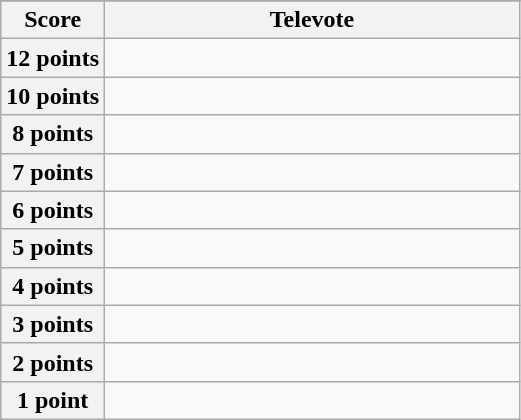<table class="wikitable">
<tr>
</tr>
<tr>
<th scope="col" width="20%">Score</th>
<th scope="col" width="80%">Televote</th>
</tr>
<tr>
<th scope="row">12 points</th>
<td></td>
</tr>
<tr>
<th scope="row">10 points</th>
<td></td>
</tr>
<tr>
<th scope="row">8 points</th>
<td></td>
</tr>
<tr>
<th scope="row">7 points</th>
<td></td>
</tr>
<tr>
<th scope="row">6 points</th>
<td></td>
</tr>
<tr>
<th scope="row">5 points</th>
<td></td>
</tr>
<tr>
<th scope="row">4 points</th>
<td></td>
</tr>
<tr>
<th scope="row">3 points</th>
<td></td>
</tr>
<tr>
<th scope="row">2 points</th>
<td></td>
</tr>
<tr>
<th scope="row">1 point</th>
<td></td>
</tr>
</table>
